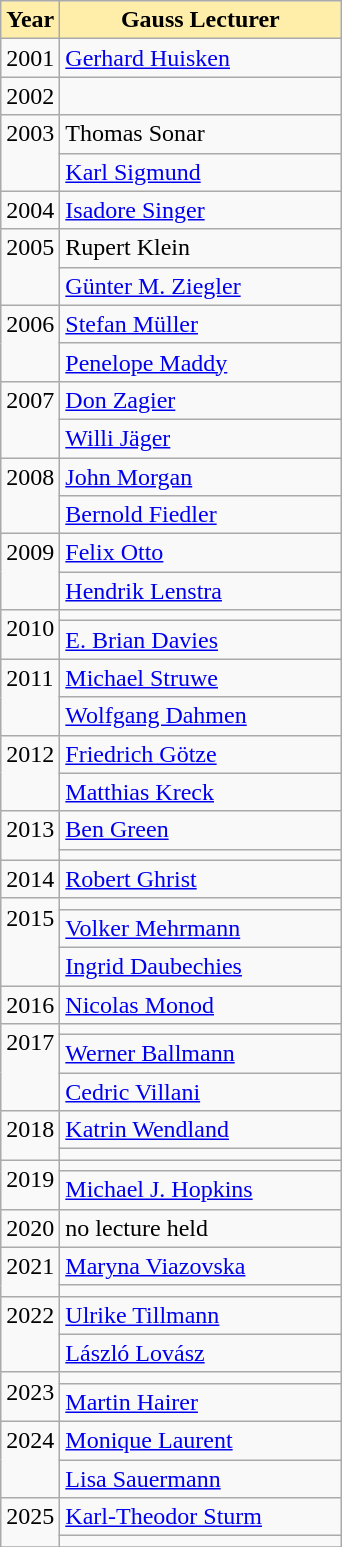<table class="wikitable">
<tr style="vertical-align:top">
<th style="background:#FFEEAA">Year</th>
<th style="background:#FFEEAA;width:180px;">Gauss Lecturer</th>
</tr>
<tr style="vertical-align:top">
<td>2001</td>
<td><a href='#'>Gerhard Huisken</a></td>
</tr>
<tr style="vertical-align:top">
<td>2002</td>
<td></td>
</tr>
<tr style="vertical-align:top">
<td rowspan="2">2003</td>
<td>Thomas Sonar</td>
</tr>
<tr style="vertical-align:top">
<td><a href='#'>Karl Sigmund</a></td>
</tr>
<tr style="vertical-align:top">
<td>2004</td>
<td><a href='#'>Isadore Singer</a></td>
</tr>
<tr style="vertical-align:top">
<td rowspan="2">2005</td>
<td>Rupert Klein</td>
</tr>
<tr style="vertical-align:top">
<td><a href='#'>Günter M. Ziegler</a></td>
</tr>
<tr style="vertical-align:top">
<td rowspan="2">2006</td>
<td><a href='#'>Stefan Müller</a></td>
</tr>
<tr style="vertical-align:top">
<td><a href='#'>Penelope Maddy</a></td>
</tr>
<tr style="vertical-align:top">
<td rowspan="2">2007</td>
<td><a href='#'>Don Zagier</a></td>
</tr>
<tr style="vertical-align:top">
<td><a href='#'>Willi Jäger</a></td>
</tr>
<tr style="vertical-align:top">
<td rowspan="2">2008</td>
<td><a href='#'>John Morgan</a></td>
</tr>
<tr style="vertical-align:top">
<td><a href='#'>Bernold Fiedler</a></td>
</tr>
<tr style="vertical-align:top">
<td rowspan="2">2009</td>
<td><a href='#'>Felix Otto</a></td>
</tr>
<tr style="vertical-align:top">
<td><a href='#'>Hendrik Lenstra</a></td>
</tr>
<tr style="vertical-align:top">
<td rowspan="2">2010</td>
<td></td>
</tr>
<tr style="vertical-align:top">
<td><a href='#'>E. Brian Davies</a></td>
</tr>
<tr style="vertical-align:top">
<td rowspan="2">2011</td>
<td><a href='#'>Michael Struwe</a></td>
</tr>
<tr style="vertical-align:top">
<td><a href='#'>Wolfgang Dahmen</a></td>
</tr>
<tr style="vertical-align:top">
<td rowspan="2">2012</td>
<td><a href='#'>Friedrich Götze</a></td>
</tr>
<tr style="vertical-align:top">
<td><a href='#'>Matthias Kreck</a></td>
</tr>
<tr style="vertical-align:top">
<td rowspan="2">2013</td>
<td><a href='#'>Ben Green</a></td>
</tr>
<tr style="vertical-align:top">
<td></td>
</tr>
<tr style="vertical-align:top">
<td>2014</td>
<td><a href='#'>Robert Ghrist</a></td>
</tr>
<tr style="vertical-align:top">
<td rowspan="3">2015</td>
<td></td>
</tr>
<tr style="vertical-align:top">
<td><a href='#'>Volker Mehrmann</a></td>
</tr>
<tr style="vertical-align:top">
<td><a href='#'>Ingrid Daubechies</a></td>
</tr>
<tr style="vertical-align:top">
<td>2016</td>
<td><a href='#'>Nicolas Monod</a></td>
</tr>
<tr style="vertical-align:top">
<td rowspan="3">2017</td>
<td></td>
</tr>
<tr style="vertical-align:top">
<td><a href='#'>Werner Ballmann</a></td>
</tr>
<tr style="vertical-align:top">
<td><a href='#'>Cedric Villani</a></td>
</tr>
<tr style="vertical-align:top">
<td rowspan="2">2018</td>
<td><a href='#'>Katrin Wendland</a></td>
</tr>
<tr style="vertical-align:top">
<td></td>
</tr>
<tr style="vertical-align:top">
<td rowspan="2">2019</td>
<td></td>
</tr>
<tr style="vertical-align:top">
<td><a href='#'>Michael J. Hopkins</a></td>
</tr>
<tr style="vertical-align:top">
<td rowspan="1">2020</td>
<td>no lecture held</td>
</tr>
<tr style="vertical-align:top">
<td rowspan="2">2021</td>
<td><a href='#'>Maryna Viazovska</a></td>
</tr>
<tr style="vertical-align:top">
<td></td>
</tr>
<tr style="vertical-align:top">
<td rowspan="2">2022</td>
<td><a href='#'>Ulrike Tillmann</a></td>
</tr>
<tr style="vertical-align:top">
<td><a href='#'>László Lovász</a></td>
</tr>
<tr style="vertical-align:top">
<td rowspan="2">2023</td>
<td></td>
</tr>
<tr style="vertical-align:top">
<td><a href='#'>Martin Hairer</a></td>
</tr>
<tr style="vertical-align:top">
<td rowspan="2">2024</td>
<td><a href='#'>Monique Laurent</a></td>
</tr>
<tr style="vertical-align:top">
<td><a href='#'>Lisa Sauermann</a></td>
</tr>
<tr style="vertical-align:top">
<td rowspan="2">2025</td>
<td><a href='#'>Karl-Theodor Sturm</a></td>
</tr>
<tr style="vertical-align:top">
<td></td>
</tr>
<tr style="vertical-align:top">
</tr>
</table>
